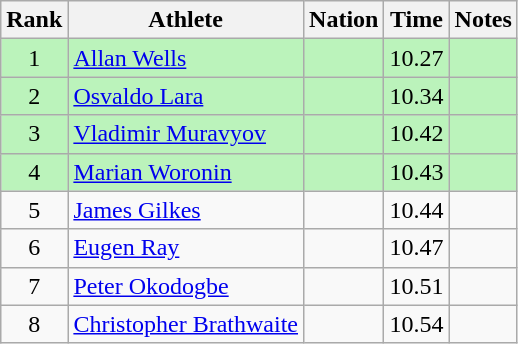<table class="wikitable sortable" style="text-align:center">
<tr>
<th>Rank</th>
<th>Athlete</th>
<th>Nation</th>
<th>Time</th>
<th>Notes</th>
</tr>
<tr style="background:#bbf3bb;">
<td>1</td>
<td align=left><a href='#'>Allan Wells</a></td>
<td align=left></td>
<td>10.27</td>
<td></td>
</tr>
<tr style="background:#bbf3bb;">
<td>2</td>
<td align=left><a href='#'>Osvaldo Lara</a></td>
<td align=left></td>
<td>10.34</td>
<td></td>
</tr>
<tr style="background:#bbf3bb;">
<td>3</td>
<td align=left><a href='#'>Vladimir Muravyov</a></td>
<td align=left></td>
<td>10.42</td>
<td></td>
</tr>
<tr style="background:#bbf3bb;">
<td>4</td>
<td align=left><a href='#'>Marian Woronin</a></td>
<td align=left></td>
<td>10.43</td>
<td></td>
</tr>
<tr>
<td>5</td>
<td align=left><a href='#'>James Gilkes</a></td>
<td align=left></td>
<td>10.44</td>
<td></td>
</tr>
<tr>
<td>6</td>
<td align=left><a href='#'>Eugen Ray</a></td>
<td align=left></td>
<td>10.47</td>
<td></td>
</tr>
<tr>
<td>7</td>
<td align=left><a href='#'>Peter Okodogbe</a></td>
<td align=left></td>
<td>10.51</td>
<td></td>
</tr>
<tr>
<td>8</td>
<td align=left><a href='#'>Christopher Brathwaite</a></td>
<td align=left></td>
<td>10.54</td>
<td></td>
</tr>
</table>
